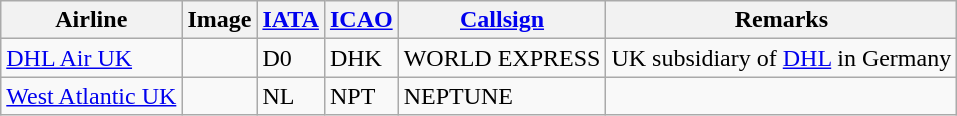<table class="wikitable sortable sticky-header sort-under">
<tr>
<th>Airline</th>
<th>Image</th>
<th><a href='#'>IATA</a></th>
<th><a href='#'>ICAO</a></th>
<th><a href='#'>Callsign</a></th>
<th>Remarks</th>
</tr>
<tr>
<td><a href='#'>DHL Air UK</a><br></td>
<td></td>
<td>D0</td>
<td>DHK</td>
<td>WORLD EXPRESS</td>
<td>UK subsidiary of <a href='#'>DHL</a> in Germany</td>
</tr>
<tr>
<td><a href='#'>West Atlantic UK</a><br></td>
<td></td>
<td>NL</td>
<td>NPT</td>
<td>NEPTUNE</td>
<td></td>
</tr>
</table>
